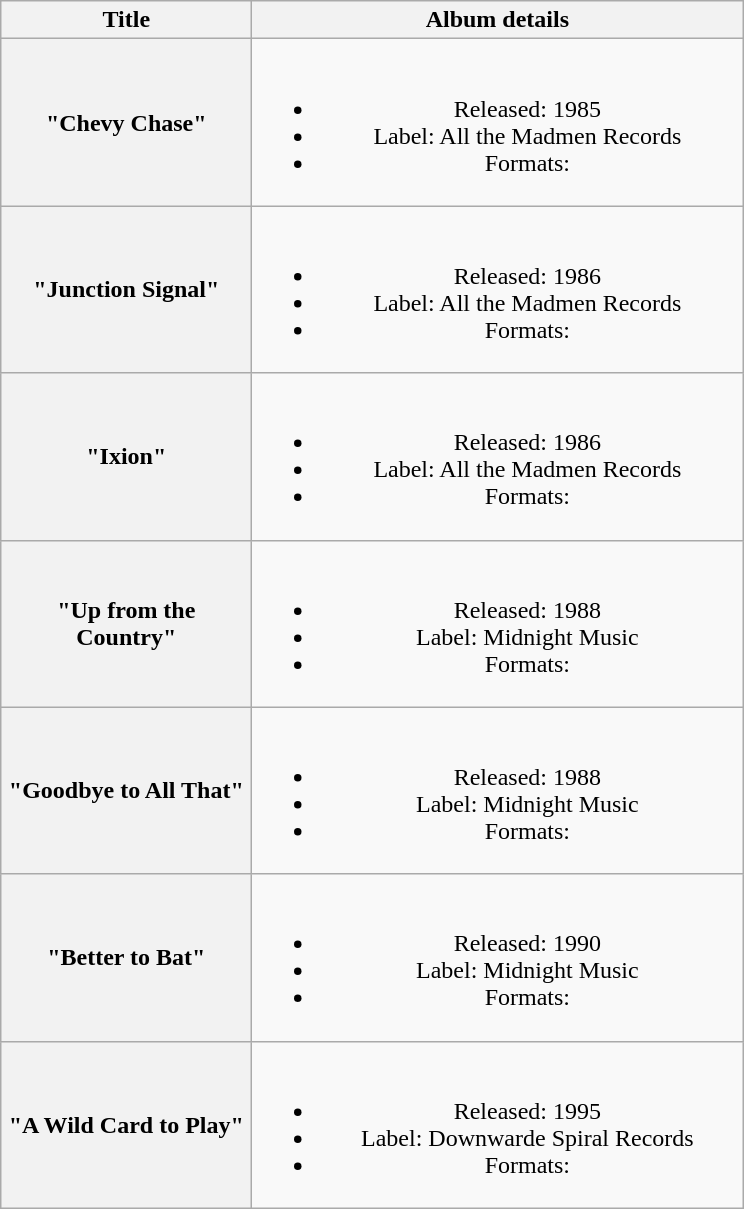<table class="wikitable plainrowheaders" style="text-align:center;">
<tr>
<th scope="col" rowspan="1" style="width:10em;">Title</th>
<th scope="col" rowspan="1" style="width:20em;">Album details</th>
</tr>
<tr>
<th scope="row">"Chevy Chase"</th>
<td><br><ul><li>Released: 1985</li><li>Label: All the Madmen Records</li><li>Formats:</li></ul></td>
</tr>
<tr>
<th scope="row">"Junction Signal"</th>
<td><br><ul><li>Released: 1986</li><li>Label: All the Madmen Records</li><li>Formats:</li></ul></td>
</tr>
<tr>
<th Scope="row">"Ixion"</th>
<td><br><ul><li>Released: 1986</li><li>Label: All the Madmen Records</li><li>Formats:</li></ul></td>
</tr>
<tr>
<th scope="row">"Up from the Country"</th>
<td><br><ul><li>Released: 1988</li><li>Label: Midnight Music</li><li>Formats:</li></ul></td>
</tr>
<tr>
<th scope="row">"Goodbye to All That"</th>
<td><br><ul><li>Released: 1988</li><li>Label: Midnight Music</li><li>Formats:</li></ul></td>
</tr>
<tr>
<th scope="row">"Better to Bat"</th>
<td><br><ul><li>Released: 1990</li><li>Label: Midnight Music</li><li>Formats:</li></ul></td>
</tr>
<tr>
<th scope="row">"A Wild Card to Play"</th>
<td><br><ul><li>Released: 1995</li><li>Label: Downwarde Spiral Records</li><li>Formats:</li></ul></td>
</tr>
</table>
